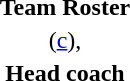<table style="text-align: center; margin-top: 2em; margin-left: auto; margin-right: auto">
<tr>
<td><strong>Team Roster</strong></td>
</tr>
<tr>
<td>(<a href='#'>c</a>),</td>
</tr>
<tr>
<td><strong>Head coach</strong></td>
</tr>
<tr>
<td></td>
</tr>
</table>
